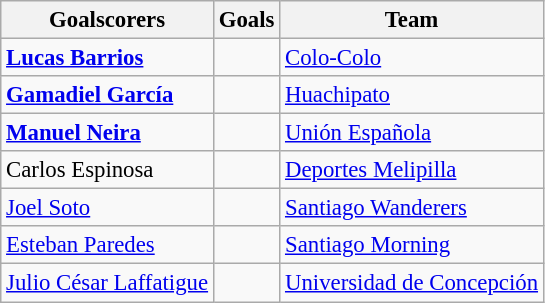<table class="wikitable sortable" style="font-size: 95%;">
<tr>
<th>Goalscorers</th>
<th>Goals</th>
<th>Team</th>
</tr>
<tr>
<td> <strong><a href='#'>Lucas Barrios</a></strong></td>
<td></td>
<td><a href='#'>Colo-Colo</a></td>
</tr>
<tr>
<td> <strong><a href='#'>Gamadiel García</a></strong></td>
<td></td>
<td><a href='#'>Huachipato</a></td>
</tr>
<tr>
<td> <strong><a href='#'>Manuel Neira</a></strong></td>
<td></td>
<td><a href='#'>Unión Española</a></td>
</tr>
<tr>
<td> Carlos Espinosa</td>
<td></td>
<td><a href='#'>Deportes Melipilla</a></td>
</tr>
<tr>
<td> <a href='#'>Joel Soto</a></td>
<td></td>
<td><a href='#'>Santiago Wanderers</a></td>
</tr>
<tr>
<td> <a href='#'>Esteban Paredes</a></td>
<td></td>
<td><a href='#'>Santiago Morning</a></td>
</tr>
<tr>
<td> <a href='#'>Julio César Laffatigue</a></td>
<td></td>
<td><a href='#'>Universidad de Concepción</a></td>
</tr>
</table>
